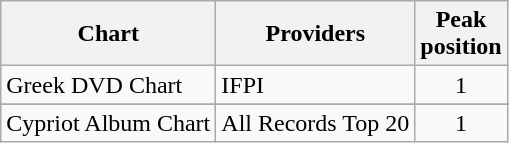<table class="wikitable">
<tr>
<th align="left">Chart</th>
<th align="left">Providers</th>
<th align="left">Peak<br>position</th>
</tr>
<tr>
<td align="left">Greek DVD Chart</td>
<td align="left">IFPI</td>
<td align="center">1</td>
</tr>
<tr>
</tr>
<tr>
<td align="left">Cypriot Album Chart</td>
<td align="left">All Records Top 20</td>
<td align="center">1</td>
</tr>
</table>
